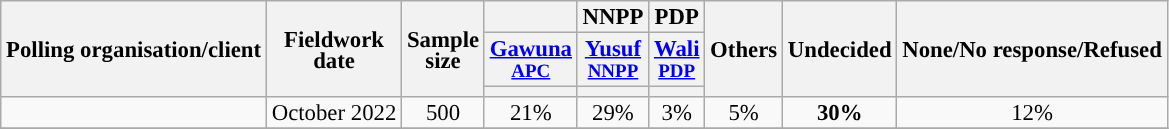<table class="wikitable" style="text-align:center;font-size:95%;line-height:14px;">
<tr>
<th rowspan="3">Polling organisation/client</th>
<th rowspan="3">Fieldwork<br>date</th>
<th rowspan="3">Sample<br>size</th>
<th></th>
<th><div><span> <strong>NNPP</strong></span></div></th>
<th><div><span> <strong>PDP</strong></span></div></th>
<th rowspan="3">Others</th>
<th rowspan="3">Undecided</th>
<th rowspan="3">None/No response/Refused</th>
</tr>
<tr>
<th><a href='#'>Gawuna</a><br><small><a href='#'>APC</a></small></th>
<th><a href='#'>Yusuf</a><br><small><a href='#'>NNPP</a></small></th>
<th><a href='#'>Wali</a><br><small><a href='#'>PDP</a></small></th>
</tr>
<tr>
<th style="background:"></th>
<th style="background:"></th>
<th style="background:"></th>
</tr>
<tr>
<td></td>
<td>October 2022</td>
<td>500</td>
<td>21%</td>
<td>29%</td>
<td>3%</td>
<td>5%</td>
<td><strong>30%</strong></td>
<td>12%</td>
</tr>
<tr>
</tr>
</table>
